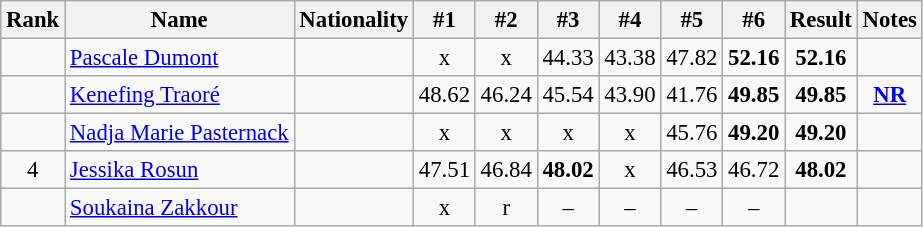<table class="wikitable sortable" style="text-align:center;font-size:95%">
<tr>
<th>Rank</th>
<th>Name</th>
<th>Nationality</th>
<th>#1</th>
<th>#2</th>
<th>#3</th>
<th>#4</th>
<th>#5</th>
<th>#6</th>
<th>Result</th>
<th>Notes</th>
</tr>
<tr>
<td></td>
<td align=left><a href='#'>Pascale Dumont</a></td>
<td align=left></td>
<td>x</td>
<td>x</td>
<td>44.33</td>
<td>43.38</td>
<td>47.82</td>
<td><strong>52.16</strong></td>
<td><strong>52.16</strong></td>
<td></td>
</tr>
<tr>
<td></td>
<td align=left><a href='#'>Kenefing Traoré</a></td>
<td align=left></td>
<td>48.62</td>
<td>46.24</td>
<td>45.54</td>
<td>43.90</td>
<td>41.76</td>
<td><strong>49.85</strong></td>
<td><strong>49.85</strong></td>
<td><strong><a href='#'>NR</a></strong></td>
</tr>
<tr>
<td></td>
<td align=left><a href='#'>Nadja Marie Pasternack</a></td>
<td align=left></td>
<td>x</td>
<td>x</td>
<td>x</td>
<td>x</td>
<td>45.76</td>
<td><strong>49.20</strong></td>
<td><strong>49.20</strong></td>
<td></td>
</tr>
<tr>
<td>4</td>
<td align=left><a href='#'>Jessika Rosun</a></td>
<td align=left></td>
<td>47.51</td>
<td>46.84</td>
<td><strong>48.02</strong></td>
<td>x</td>
<td>46.53</td>
<td>46.72</td>
<td><strong>48.02</strong></td>
<td></td>
</tr>
<tr>
<td></td>
<td align=left><a href='#'>Soukaina Zakkour</a></td>
<td align=left></td>
<td>x</td>
<td>r</td>
<td>–</td>
<td>–</td>
<td>–</td>
<td>–</td>
<td><strong></strong></td>
<td></td>
</tr>
</table>
